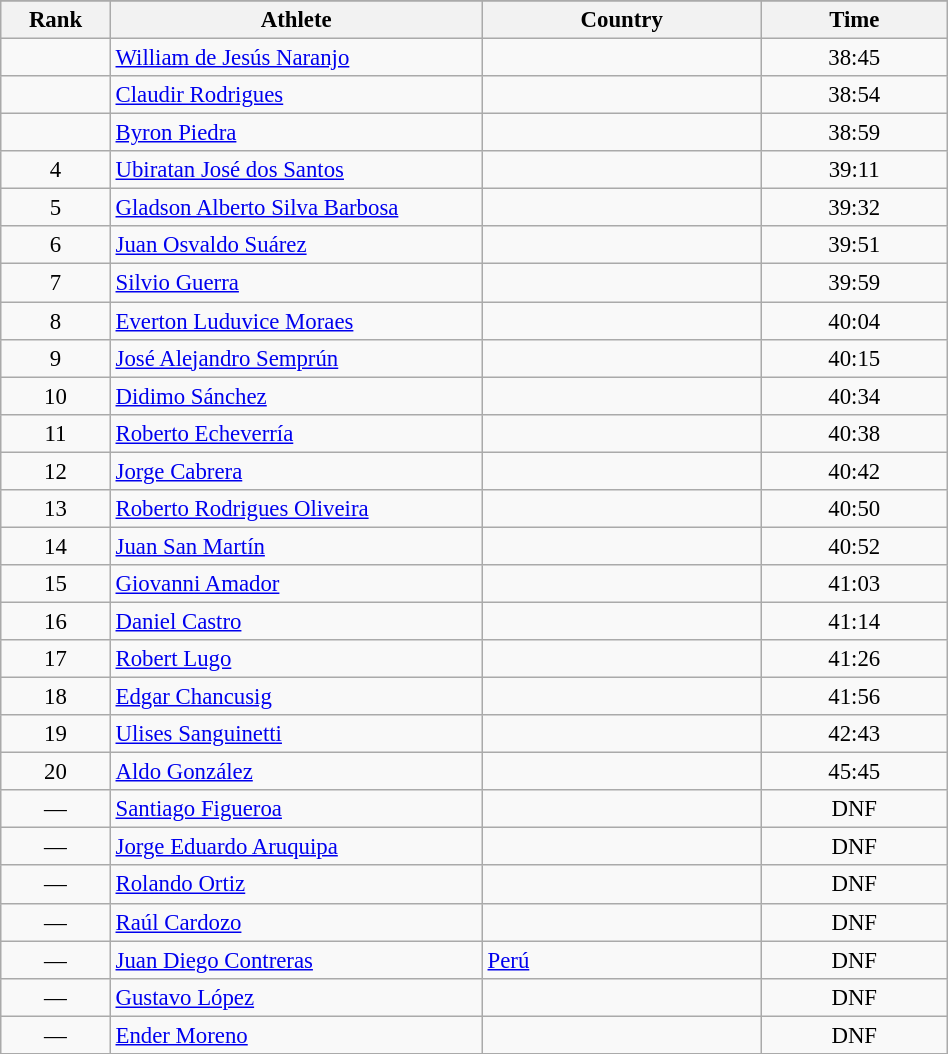<table class="wikitable sortable" style=" text-align:center; font-size:95%;" width="50%">
<tr>
</tr>
<tr>
<th width=5%>Rank</th>
<th width=20%>Athlete</th>
<th width=15%>Country</th>
<th width=10%>Time</th>
</tr>
<tr>
<td align=center></td>
<td align=left><a href='#'>William de Jesús Naranjo</a></td>
<td align=left></td>
<td>38:45</td>
</tr>
<tr>
<td align=center></td>
<td align=left><a href='#'>Claudir Rodrigues</a></td>
<td align=left></td>
<td>38:54</td>
</tr>
<tr>
<td align=center></td>
<td align=left><a href='#'>Byron Piedra</a></td>
<td align=left></td>
<td>38:59</td>
</tr>
<tr>
<td align=center>4</td>
<td align=left><a href='#'>Ubiratan José dos Santos</a></td>
<td align=left></td>
<td>39:11</td>
</tr>
<tr>
<td align=center>5</td>
<td align=left><a href='#'>Gladson Alberto Silva Barbosa</a></td>
<td align=left></td>
<td>39:32</td>
</tr>
<tr>
<td align=center>6</td>
<td align=left><a href='#'>Juan Osvaldo Suárez</a></td>
<td align=left></td>
<td>39:51</td>
</tr>
<tr>
<td align=center>7</td>
<td align=left><a href='#'>Silvio Guerra</a></td>
<td align=left></td>
<td>39:59</td>
</tr>
<tr>
<td align=center>8</td>
<td align=left><a href='#'>Everton Luduvice Moraes</a></td>
<td align=left></td>
<td>40:04</td>
</tr>
<tr>
<td align=center>9</td>
<td align=left><a href='#'>José Alejandro Semprún</a></td>
<td align=left></td>
<td>40:15</td>
</tr>
<tr>
<td align=center>10</td>
<td align=left><a href='#'>Didimo Sánchez</a></td>
<td align=left></td>
<td>40:34</td>
</tr>
<tr>
<td align=center>11</td>
<td align=left><a href='#'>Roberto Echeverría</a></td>
<td align=left></td>
<td>40:38</td>
</tr>
<tr>
<td align=center>12</td>
<td align=left><a href='#'>Jorge Cabrera</a></td>
<td align=left></td>
<td>40:42</td>
</tr>
<tr>
<td align=center>13</td>
<td align=left><a href='#'>Roberto Rodrigues Oliveira</a></td>
<td align=left></td>
<td>40:50</td>
</tr>
<tr>
<td align=center>14</td>
<td align=left><a href='#'>Juan San Martín</a></td>
<td align=left></td>
<td>40:52</td>
</tr>
<tr>
<td align=center>15</td>
<td align=left><a href='#'>Giovanni Amador</a></td>
<td align=left></td>
<td>41:03</td>
</tr>
<tr>
<td align=center>16</td>
<td align=left><a href='#'>Daniel Castro</a></td>
<td align=left></td>
<td>41:14</td>
</tr>
<tr>
<td align=center>17</td>
<td align=left><a href='#'>Robert Lugo</a></td>
<td align=left></td>
<td>41:26</td>
</tr>
<tr>
<td align=center>18</td>
<td align=left><a href='#'>Edgar Chancusig</a></td>
<td align=left></td>
<td>41:56</td>
</tr>
<tr>
<td align=center>19</td>
<td align=left><a href='#'>Ulises Sanguinetti</a></td>
<td align=left></td>
<td>42:43</td>
</tr>
<tr>
<td align=center>20</td>
<td align=left><a href='#'>Aldo González</a></td>
<td align=left></td>
<td>45:45</td>
</tr>
<tr>
<td align=center>—</td>
<td align=left><a href='#'>Santiago Figueroa</a></td>
<td align=left></td>
<td>DNF</td>
</tr>
<tr>
<td align=center>—</td>
<td align=left><a href='#'>Jorge Eduardo Aruquipa</a></td>
<td align=left></td>
<td>DNF</td>
</tr>
<tr>
<td align=center>—</td>
<td align=left><a href='#'>Rolando Ortiz</a></td>
<td align=left></td>
<td>DNF</td>
</tr>
<tr>
<td align=center>—</td>
<td align=left><a href='#'>Raúl Cardozo</a></td>
<td align=left></td>
<td>DNF</td>
</tr>
<tr>
<td align=center>—</td>
<td align=left><a href='#'>Juan Diego Contreras</a></td>
<td align=left> <a href='#'>Perú</a></td>
<td>DNF</td>
</tr>
<tr>
<td align=center>—</td>
<td align=left><a href='#'>Gustavo López</a></td>
<td align=left></td>
<td>DNF</td>
</tr>
<tr>
<td align=center>—</td>
<td align=left><a href='#'>Ender Moreno</a></td>
<td align=left></td>
<td>DNF</td>
</tr>
</table>
